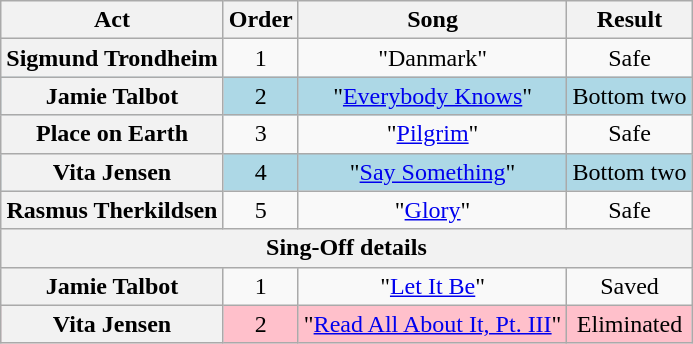<table class="wikitable plainrowheaders" style="text-align:center;">
<tr>
<th scope="col">Act</th>
<th scope="col">Order</th>
<th scope="col">Song</th>
<th scope="col">Result</th>
</tr>
<tr>
<th scope=row>Sigmund Trondheim</th>
<td>1</td>
<td>"Danmark"</td>
<td>Safe</td>
</tr>
<tr style="background:lightblue;">
<th scope=row>Jamie Talbot</th>
<td>2</td>
<td>"<a href='#'>Everybody Knows</a>"</td>
<td>Bottom two</td>
</tr>
<tr>
<th scope=row>Place on Earth</th>
<td>3</td>
<td>"<a href='#'>Pilgrim</a>"</td>
<td>Safe</td>
</tr>
<tr style="background:lightblue;">
<th scope=row>Vita Jensen</th>
<td>4</td>
<td>"<a href='#'>Say Something</a>"</td>
<td>Bottom two</td>
</tr>
<tr>
<th scope=row>Rasmus Therkildsen</th>
<td>5</td>
<td>"<a href='#'>Glory</a>"</td>
<td>Safe</td>
</tr>
<tr>
<th colspan="4">Sing-Off details</th>
</tr>
<tr>
<th scope="row">Jamie Talbot</th>
<td>1</td>
<td>"<a href='#'>Let It Be</a>"</td>
<td>Saved</td>
</tr>
<tr style="background:pink;">
<th scope="row">Vita Jensen</th>
<td>2</td>
<td>"<a href='#'>Read All About It, Pt. III</a>"</td>
<td>Eliminated</td>
</tr>
</table>
